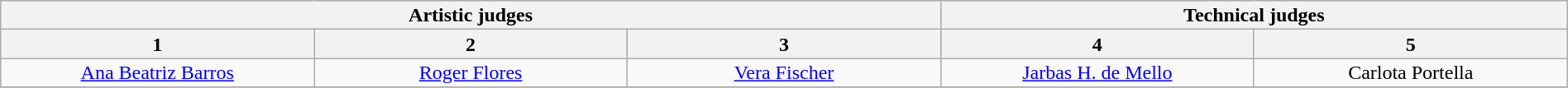<table class="wikitable" style="font-size:100%; line-height:16px; text-align:center" width="100%">
<tr>
<th colspan=3>Artistic judges</th>
<th colspan=2>Technical judges</th>
</tr>
<tr>
<th>1</th>
<th>2</th>
<th>3</th>
<th>4</th>
<th>5</th>
</tr>
<tr>
<td width=150><a href='#'>Ana Beatriz Barros</a></td>
<td width=150><a href='#'>Roger Flores</a></td>
<td width=150><a href='#'>Vera Fischer</a></td>
<td width=150><a href='#'>Jarbas H. de Mello</a></td>
<td width=150>Carlota Portella</td>
</tr>
<tr>
</tr>
</table>
